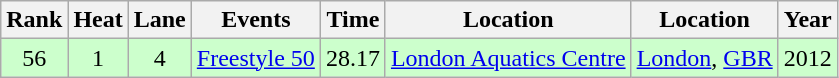<table class="wikitable sortable" style="text-align:center">
<tr>
<th>Rank</th>
<th>Heat</th>
<th>Lane</th>
<th>Events</th>
<th>Time</th>
<th>Location</th>
<th>Location</th>
<th>Year</th>
</tr>
<tr bgcolor=ccffcc>
<td>56</td>
<td>1</td>
<td>4</td>
<td align=center><a href='#'>Freestyle 50</a></td>
<td>28.17</td>
<td><a href='#'>London Aquatics Centre</a></td>
<td><a href='#'>London</a>, <a href='#'>GBR</a></td>
<td>2012</td>
</tr>
</table>
